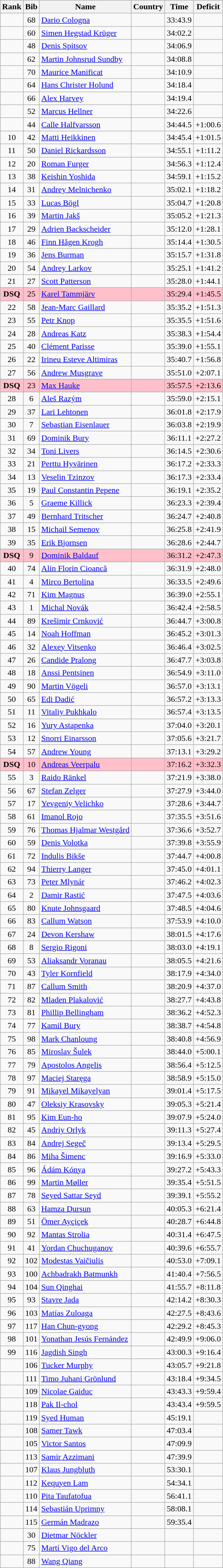<table class="wikitable sortable" style="text-align:center">
<tr>
<th>Rank</th>
<th>Bib</th>
<th>Name</th>
<th>Country</th>
<th>Time</th>
<th>Deficit</th>
</tr>
<tr>
<td></td>
<td>68</td>
<td align="left"><a href='#'>Dario Cologna</a></td>
<td align="left"></td>
<td>33:43.9</td>
<td></td>
</tr>
<tr>
<td></td>
<td>60</td>
<td align="left"><a href='#'>Simen Hegstad Krüger</a></td>
<td align="left"></td>
<td>34:02.2</td>
<td></td>
</tr>
<tr>
<td></td>
<td>48</td>
<td align="left"><a href='#'>Denis Spitsov</a></td>
<td align="left"></td>
<td>34:06.9</td>
<td></td>
</tr>
<tr>
<td></td>
<td>62</td>
<td align="left"><a href='#'>Martin Johnsrud Sundby</a></td>
<td align="left"></td>
<td>34:08.8</td>
<td></td>
</tr>
<tr>
<td></td>
<td>70</td>
<td align="left"><a href='#'>Maurice Manificat</a></td>
<td align="left"></td>
<td>34:10.9</td>
<td></td>
</tr>
<tr>
<td></td>
<td>64</td>
<td align="left"><a href='#'>Hans Christer Holund</a></td>
<td align="left"></td>
<td>34:18.4</td>
<td></td>
</tr>
<tr>
<td></td>
<td>66</td>
<td align="left"><a href='#'>Alex Harvey</a></td>
<td align="left"></td>
<td>34:19.4</td>
<td></td>
</tr>
<tr>
<td></td>
<td>52</td>
<td align="left"><a href='#'>Marcus Hellner</a></td>
<td align="left"></td>
<td>34:22.6</td>
<td></td>
</tr>
<tr>
<td></td>
<td>44</td>
<td align="left"><a href='#'>Calle Halfvarsson</a></td>
<td align="left"></td>
<td>34:44.5</td>
<td>+1:00.6</td>
</tr>
<tr>
<td>10</td>
<td>42</td>
<td align="left"><a href='#'>Matti Heikkinen</a></td>
<td align="left"></td>
<td>34:45.4</td>
<td>+1:01.5</td>
</tr>
<tr>
<td>11</td>
<td>50</td>
<td align="left"><a href='#'>Daniel Rickardsson</a></td>
<td align="left"></td>
<td>34:55.1</td>
<td>+1:11.2</td>
</tr>
<tr>
<td>12</td>
<td>20</td>
<td align="left"><a href='#'>Roman Furger</a></td>
<td align="left"></td>
<td>34:56.3</td>
<td>+1:12.4</td>
</tr>
<tr>
<td>13</td>
<td>38</td>
<td align="left"><a href='#'>Keishin Yoshida</a></td>
<td align="left"></td>
<td>34:59.1</td>
<td>+1:15.2</td>
</tr>
<tr>
<td>14</td>
<td>31</td>
<td align="left"><a href='#'>Andrey Melnichenko</a></td>
<td align="left"></td>
<td>35:02.1</td>
<td>+1:18.2</td>
</tr>
<tr>
<td>15</td>
<td>33</td>
<td align="left"><a href='#'>Lucas Bögl</a></td>
<td align="left"></td>
<td>35:04.7</td>
<td>+1:20.8</td>
</tr>
<tr>
<td>16</td>
<td>39</td>
<td align="left"><a href='#'>Martin Jakš</a></td>
<td align="left"></td>
<td>35:05.2</td>
<td>+1:21.3</td>
</tr>
<tr>
<td>17</td>
<td>29</td>
<td align="left"><a href='#'>Adrien Backscheider</a></td>
<td align="left"></td>
<td>35:12.0</td>
<td>+1:28.1</td>
</tr>
<tr>
<td>18</td>
<td>46</td>
<td align="left"><a href='#'>Finn Hågen Krogh</a></td>
<td align="left"></td>
<td>35:14.4</td>
<td>+1:30.5</td>
</tr>
<tr>
<td>19</td>
<td>36</td>
<td align="left"><a href='#'>Jens Burman</a></td>
<td align="left"></td>
<td>35:15.7</td>
<td>+1:31.8</td>
</tr>
<tr>
<td>20</td>
<td>54</td>
<td align="left"><a href='#'>Andrey Larkov</a></td>
<td align="left"></td>
<td>35:25.1</td>
<td>+1:41.2</td>
</tr>
<tr>
<td>21</td>
<td>27</td>
<td align="left"><a href='#'>Scott Patterson</a></td>
<td align="left"></td>
<td>35:28.0</td>
<td>+1:44.1</td>
</tr>
<tr bgcolor=pink>
<td><strong>DSQ</strong></td>
<td>25</td>
<td align="left"><a href='#'>Karel Tammjärv</a></td>
<td align="left"></td>
<td>35:29.4</td>
<td>+1:45.5</td>
</tr>
<tr>
<td>22</td>
<td>58</td>
<td align="left"><a href='#'>Jean-Marc Gaillard</a></td>
<td align="left"></td>
<td>35:35.2</td>
<td>+1:51.3</td>
</tr>
<tr>
<td>23</td>
<td>55</td>
<td align="left"><a href='#'>Petr Knop</a></td>
<td align="left"></td>
<td>35:35.5</td>
<td>+1:51.6</td>
</tr>
<tr>
<td>24</td>
<td>28</td>
<td align="left"><a href='#'>Andreas Katz</a></td>
<td align="left"></td>
<td>35:38.3</td>
<td>+1:54.4</td>
</tr>
<tr>
<td>25</td>
<td>40</td>
<td align="left"><a href='#'>Clément Parisse</a></td>
<td align="left"></td>
<td>35:39.0</td>
<td>+1:55.1</td>
</tr>
<tr>
<td>26</td>
<td>22</td>
<td align="left"><a href='#'>Irineu Esteve Altimiras</a></td>
<td align="left"></td>
<td>35:40.7</td>
<td>+1:56.8</td>
</tr>
<tr>
<td>27</td>
<td>56</td>
<td align="left"><a href='#'>Andrew Musgrave</a></td>
<td align="left"></td>
<td>35:51.0</td>
<td>+2:07.1</td>
</tr>
<tr bgcolor=pink>
<td><strong>DSQ</strong></td>
<td>23</td>
<td align="left"><a href='#'>Max Hauke</a></td>
<td align="left"></td>
<td>35:57.5</td>
<td>+2:13.6</td>
</tr>
<tr>
<td>28</td>
<td>6</td>
<td align="left"><a href='#'>Aleš Razým</a></td>
<td align="left"></td>
<td>35:59.0</td>
<td>+2:15.1</td>
</tr>
<tr>
<td>29</td>
<td>37</td>
<td align="left"><a href='#'>Lari Lehtonen</a></td>
<td align="left"></td>
<td>36:01.8</td>
<td>+2:17.9</td>
</tr>
<tr>
<td>30</td>
<td>7</td>
<td align="left"><a href='#'>Sebastian Eisenlauer</a></td>
<td align="left"></td>
<td>36:03.8</td>
<td>+2:19.9</td>
</tr>
<tr>
<td>31</td>
<td>69</td>
<td align="left"><a href='#'>Dominik Bury</a></td>
<td align="left"></td>
<td>36:11.1</td>
<td>+2:27.2</td>
</tr>
<tr>
<td>32</td>
<td>34</td>
<td align="left"><a href='#'>Toni Livers</a></td>
<td align="left"></td>
<td>36:14.5</td>
<td>+2:30.6</td>
</tr>
<tr>
<td>33</td>
<td>21</td>
<td align="left"><a href='#'>Perttu Hyvärinen</a></td>
<td align="left"></td>
<td>36:17.2</td>
<td>+2:33.3</td>
</tr>
<tr>
<td>34</td>
<td>13</td>
<td align="left"><a href='#'>Veselin Tzinzov</a></td>
<td align="left"></td>
<td>36:17.3</td>
<td>+2:33.4</td>
</tr>
<tr>
<td>35</td>
<td>19</td>
<td align="left"><a href='#'>Paul Constantin Pepene</a></td>
<td align="left"></td>
<td>36:19.1</td>
<td>+2:35.2</td>
</tr>
<tr>
<td>36</td>
<td>5</td>
<td align="left"><a href='#'>Graeme Killick</a></td>
<td align="left"></td>
<td>36:23.3</td>
<td>+2:39.4</td>
</tr>
<tr>
<td>37</td>
<td>49</td>
<td align="left"><a href='#'>Bernhard Tritscher</a></td>
<td align="left"></td>
<td>36:24.7</td>
<td>+2:40.8</td>
</tr>
<tr>
<td>38</td>
<td>15</td>
<td align="left"><a href='#'>Michail Semenov</a></td>
<td align="left"></td>
<td>36:25.8</td>
<td>+2:41.9</td>
</tr>
<tr>
<td>39</td>
<td>35</td>
<td align="left"><a href='#'>Erik Bjornsen</a></td>
<td align="left"></td>
<td>36:28.6</td>
<td>+2:44.7</td>
</tr>
<tr bgcolor=pink>
<td><strong>DSQ</strong></td>
<td>9</td>
<td align="left"><a href='#'>Dominik Baldauf</a></td>
<td align="left"></td>
<td>36:31.2</td>
<td>+2:47.3</td>
</tr>
<tr>
<td>40</td>
<td>74</td>
<td align="left"><a href='#'>Alin Florin Cioancă</a></td>
<td align="left"></td>
<td>36:31.9</td>
<td>+2:48.0</td>
</tr>
<tr>
<td>41</td>
<td>4</td>
<td align="left"><a href='#'>Mirco Bertolina</a></td>
<td align="left"></td>
<td>36:33.5</td>
<td>+2:49.6</td>
</tr>
<tr>
<td>42</td>
<td>71</td>
<td align="left"><a href='#'>Kim Magnus</a></td>
<td align="left"></td>
<td>36:39.0</td>
<td>+2:55.1</td>
</tr>
<tr>
<td>43</td>
<td>1</td>
<td align="left"><a href='#'>Michal Novák</a></td>
<td align="left"></td>
<td>36:42.4</td>
<td>+2:58.5</td>
</tr>
<tr>
<td>44</td>
<td>89</td>
<td align="left"><a href='#'>Krešimir Crnković</a></td>
<td align="left"></td>
<td>36:44.7</td>
<td>+3:00.8</td>
</tr>
<tr>
<td>45</td>
<td>14</td>
<td align="left"><a href='#'>Noah Hoffman</a></td>
<td align="left"></td>
<td>36:45.2</td>
<td>+3:01.3</td>
</tr>
<tr>
<td>46</td>
<td>32</td>
<td align="left"><a href='#'>Alexey Vitsenko</a></td>
<td align="left"></td>
<td>36:46.4</td>
<td>+3:02.5</td>
</tr>
<tr>
<td>47</td>
<td>26</td>
<td align="left"><a href='#'>Candide Pralong</a></td>
<td align="left"></td>
<td>36:47.7</td>
<td>+3:03.8</td>
</tr>
<tr>
<td>48</td>
<td>18</td>
<td align="left"><a href='#'>Anssi Pentsinen</a></td>
<td align="left"></td>
<td>36:54.9</td>
<td>+3:11.0</td>
</tr>
<tr>
<td>49</td>
<td>90</td>
<td align="left"><a href='#'>Martin Vögeli</a></td>
<td align="left"></td>
<td>36:57.0</td>
<td>+3:13.1</td>
</tr>
<tr>
<td>50</td>
<td>65</td>
<td align="left"><a href='#'>Edi Dadić</a></td>
<td align="left"></td>
<td>36:57.2</td>
<td>+3:13.3</td>
</tr>
<tr>
<td>51</td>
<td>11</td>
<td align="left"><a href='#'>Vitaliy Pukhkalo</a></td>
<td align="left"></td>
<td>36:57.4</td>
<td>+3:13.5</td>
</tr>
<tr>
<td>52</td>
<td>16</td>
<td align="left"><a href='#'>Yury Astapenka</a></td>
<td align="left"></td>
<td>37:04.0</td>
<td>+3:20.1</td>
</tr>
<tr>
<td>53</td>
<td>12</td>
<td align="left"><a href='#'>Snorri Einarsson</a></td>
<td align="left"></td>
<td>37:05.6</td>
<td>+3:21.7</td>
</tr>
<tr>
<td>54</td>
<td>57</td>
<td align="left"><a href='#'>Andrew Young</a></td>
<td align="left"></td>
<td>37:13.1</td>
<td>+3:29.2</td>
</tr>
<tr bgcolor=pink>
<td><strong>DSQ</strong></td>
<td>10</td>
<td align="left"><a href='#'>Andreas Veerpalu</a></td>
<td align="left"></td>
<td>37:16.2</td>
<td>+3:32.3</td>
</tr>
<tr>
<td>55</td>
<td>3</td>
<td align="left"><a href='#'>Raido Ränkel</a></td>
<td align="left"></td>
<td>37:21.9</td>
<td>+3:38.0</td>
</tr>
<tr>
<td>56</td>
<td>67</td>
<td align="left"><a href='#'>Stefan Zelger</a></td>
<td align="left"></td>
<td>37:27.9</td>
<td>+3:44.0</td>
</tr>
<tr>
<td>57</td>
<td>17</td>
<td align="left"><a href='#'>Yevgeniy Velichko</a></td>
<td align="left"></td>
<td>37:28.6</td>
<td>+3:44.7</td>
</tr>
<tr>
<td>58</td>
<td>61</td>
<td align="left"><a href='#'>Imanol Rojo</a></td>
<td align="left"></td>
<td>37:35.5</td>
<td>+3:51.6</td>
</tr>
<tr>
<td>59</td>
<td>76</td>
<td align="left"><a href='#'>Thomas Hjalmar Westgård</a></td>
<td align="left"></td>
<td>37:36.6</td>
<td>+3:52.7</td>
</tr>
<tr>
<td>60</td>
<td>59</td>
<td align="left"><a href='#'>Denis Volotka</a></td>
<td align="left"></td>
<td>37:39.8</td>
<td>+3:55.9</td>
</tr>
<tr>
<td>61</td>
<td>72</td>
<td align="left"><a href='#'>Indulis Bikše</a></td>
<td align="left"></td>
<td>37:44.7</td>
<td>+4:00.8</td>
</tr>
<tr>
<td>62</td>
<td>94</td>
<td align="left"><a href='#'>Thierry Langer</a></td>
<td align="left"></td>
<td>37:45.0</td>
<td>+4:01.1</td>
</tr>
<tr>
<td>63</td>
<td>73</td>
<td align="left"><a href='#'>Peter Mlynár</a></td>
<td align="left"></td>
<td>37:46.2</td>
<td>+4:02.3</td>
</tr>
<tr>
<td>64</td>
<td>2</td>
<td align="left"><a href='#'>Damir Rastić</a></td>
<td align="left"></td>
<td>37:47.5</td>
<td>+4:03.6</td>
</tr>
<tr>
<td>65</td>
<td>80</td>
<td align="left"><a href='#'>Knute Johnsgaard</a></td>
<td align="left"></td>
<td>37:48.5</td>
<td>+4:04.6</td>
</tr>
<tr>
<td>66</td>
<td>83</td>
<td align="left"><a href='#'>Callum Watson</a></td>
<td align="left"></td>
<td>37:53.9</td>
<td>+4:10.0</td>
</tr>
<tr>
<td>67</td>
<td>24</td>
<td align="left"><a href='#'>Devon Kershaw</a></td>
<td align="left"></td>
<td>38:01.5</td>
<td>+4:17.6</td>
</tr>
<tr>
<td>68</td>
<td>8</td>
<td align="left"><a href='#'>Sergio Rigoni</a></td>
<td align="left"></td>
<td>38:03.0</td>
<td>+4:19.1</td>
</tr>
<tr>
<td>69</td>
<td>53</td>
<td align="left"><a href='#'>Aliaksandr Voranau</a></td>
<td align="left"></td>
<td>38:05.5</td>
<td>+4:21.6</td>
</tr>
<tr>
<td>70</td>
<td>43</td>
<td align="left"><a href='#'>Tyler Kornfield</a></td>
<td align="left"></td>
<td>38:17.9</td>
<td>+4:34.0</td>
</tr>
<tr>
<td>71</td>
<td>87</td>
<td align="left"><a href='#'>Callum Smith</a></td>
<td align="left"></td>
<td>38:20.9</td>
<td>+4:37.0</td>
</tr>
<tr>
<td>72</td>
<td>82</td>
<td align="left"><a href='#'>Mladen Plakalović</a></td>
<td align="left"></td>
<td>38:27.7</td>
<td>+4:43.8</td>
</tr>
<tr>
<td>73</td>
<td>81</td>
<td align="left"><a href='#'>Phillip Bellingham</a></td>
<td align="left"></td>
<td>38:36.2</td>
<td>+4:52.3</td>
</tr>
<tr>
<td>74</td>
<td>77</td>
<td align="left"><a href='#'>Kamil Bury</a></td>
<td align="left"></td>
<td>38:38.7</td>
<td>+4:54.8</td>
</tr>
<tr>
<td>75</td>
<td>98</td>
<td align="left"><a href='#'>Mark Chanloung</a></td>
<td align="left"></td>
<td>38:40.8</td>
<td>+4:56.9</td>
</tr>
<tr>
<td>76</td>
<td>85</td>
<td align="left"><a href='#'>Miroslav Šulek</a></td>
<td align="left"></td>
<td>38:44.0</td>
<td>+5:00.1</td>
</tr>
<tr>
<td>77</td>
<td>79</td>
<td align="left"><a href='#'>Apostolos Angelis</a></td>
<td align="left"></td>
<td>38:56.4</td>
<td>+5:12.5</td>
</tr>
<tr>
<td>78</td>
<td>97</td>
<td align="left"><a href='#'>Maciej Staręga</a></td>
<td align="left"></td>
<td>38:58.9</td>
<td>+5:15.0</td>
</tr>
<tr>
<td>79</td>
<td>91</td>
<td align="left"><a href='#'>Mikayel Mikayelyan</a></td>
<td align="left"></td>
<td>39:01.4</td>
<td>+5:17.5</td>
</tr>
<tr>
<td>80</td>
<td>47</td>
<td align="left"><a href='#'>Oleksiy Krasovsky</a></td>
<td align="left"></td>
<td>39:05.3</td>
<td>+5:21.4</td>
</tr>
<tr>
<td>81</td>
<td>95</td>
<td align="left"><a href='#'>Kim Eun-ho</a></td>
<td align="left"></td>
<td>39:07.9</td>
<td>+5:24.0</td>
</tr>
<tr>
<td>82</td>
<td>45</td>
<td align="left"><a href='#'>Andriy Orlyk</a></td>
<td align="left"></td>
<td>39:11.3</td>
<td>+5:27.4</td>
</tr>
<tr>
<td>83</td>
<td>84</td>
<td align="left"><a href='#'>Andrej Segeč</a></td>
<td align="left"></td>
<td>39:13.4</td>
<td>+5:29.5</td>
</tr>
<tr>
<td>84</td>
<td>86</td>
<td align="left"><a href='#'>Miha Šimenc</a></td>
<td align="left"></td>
<td>39:16.9</td>
<td>+5:33.0</td>
</tr>
<tr>
<td>85</td>
<td>96</td>
<td align="left"><a href='#'>Ádám Kónya</a></td>
<td align="left"></td>
<td>39:27.2</td>
<td>+5:43.3</td>
</tr>
<tr>
<td>86</td>
<td>99</td>
<td align="left"><a href='#'>Martin Møller</a></td>
<td align="left"></td>
<td>39:35.4</td>
<td>+5:51.5</td>
</tr>
<tr>
<td>87</td>
<td>78</td>
<td align="left"><a href='#'>Seyed Sattar Seyd</a></td>
<td align="left"></td>
<td>39:39.1</td>
<td>+5:55.2</td>
</tr>
<tr>
<td>88</td>
<td>63</td>
<td align="left"><a href='#'>Hamza Dursun</a></td>
<td align="left"></td>
<td>40:05.3</td>
<td>+6:21.4</td>
</tr>
<tr>
<td>89</td>
<td>51</td>
<td align="left"><a href='#'>Ömer Ayçiçek</a></td>
<td align="left"></td>
<td>40:28.7</td>
<td>+6:44.8</td>
</tr>
<tr>
<td>90</td>
<td>92</td>
<td align="left"><a href='#'>Mantas Strolia</a></td>
<td align="left"></td>
<td>40:31.4</td>
<td>+6:47.5</td>
</tr>
<tr>
<td>91</td>
<td>41</td>
<td align="left"><a href='#'>Yordan Chuchuganov</a></td>
<td align="left"></td>
<td>40:39.6</td>
<td>+6:55.7</td>
</tr>
<tr>
<td>92</td>
<td>102</td>
<td align="left"><a href='#'>Modestas Vaičiulis</a></td>
<td align="left"></td>
<td>40:53.0</td>
<td>+7:09.1</td>
</tr>
<tr>
<td>93</td>
<td>100</td>
<td align="left"><a href='#'>Achbadrakh Batmunkh</a></td>
<td align="left"></td>
<td>41:40.4</td>
<td>+7:56.5</td>
</tr>
<tr>
<td>94</td>
<td>104</td>
<td align="left"><a href='#'>Sun Qinghai</a></td>
<td align="left"></td>
<td>41:55.7</td>
<td>+8:11.8</td>
</tr>
<tr>
<td>95</td>
<td>93</td>
<td align="left"><a href='#'>Stavre Jada</a></td>
<td align="left"></td>
<td>42:14.2</td>
<td>+8:30.3</td>
</tr>
<tr>
<td>96</td>
<td>103</td>
<td align="left"><a href='#'>Matías Zuloaga</a></td>
<td align="left"></td>
<td>42:27.5</td>
<td>+8:43.6</td>
</tr>
<tr>
<td>97</td>
<td>117</td>
<td align="left"><a href='#'>Han Chun-gyong</a></td>
<td align="left"></td>
<td>42:29.2</td>
<td>+8:45.3</td>
</tr>
<tr>
<td>98</td>
<td>101</td>
<td align="left"><a href='#'>Yonathan Jesús Fernández</a></td>
<td align="left"></td>
<td>42:49.9</td>
<td>+9:06.0</td>
</tr>
<tr>
<td>99</td>
<td>116</td>
<td align="left"><a href='#'>Jagdish Singh</a></td>
<td align="left"></td>
<td>43:00.3</td>
<td>+9:16.4</td>
</tr>
<tr>
<td></td>
<td>106</td>
<td align="left"><a href='#'>Tucker Murphy</a></td>
<td align="left"></td>
<td>43:05.7</td>
<td>+9:21.8</td>
</tr>
<tr>
<td></td>
<td>111</td>
<td align="left"><a href='#'>Timo Juhani Grönlund</a></td>
<td align="left"></td>
<td>43:18.4</td>
<td>+9:34.5</td>
</tr>
<tr>
<td></td>
<td>109</td>
<td align="left"><a href='#'>Nicolae Gaiduc</a></td>
<td align="left"></td>
<td>43:43.3</td>
<td>+9:59.4</td>
</tr>
<tr>
<td></td>
<td>118</td>
<td align="left"><a href='#'>Pak Il-chol</a></td>
<td align="left"></td>
<td>43:43.4</td>
<td>+9:59.5</td>
</tr>
<tr>
<td></td>
<td>119</td>
<td align="left"><a href='#'>Syed Human</a></td>
<td align="left"></td>
<td>45:19.1</td>
<td></td>
</tr>
<tr>
<td></td>
<td>108</td>
<td align="left"><a href='#'>Samer Tawk</a></td>
<td align="left"></td>
<td>47:03.4</td>
<td></td>
</tr>
<tr>
<td></td>
<td>105</td>
<td align="left"><a href='#'>Victor Santos</a></td>
<td align="left"></td>
<td>47:09.9</td>
<td></td>
</tr>
<tr>
<td></td>
<td>113</td>
<td align="left"><a href='#'>Samir Azzimani</a></td>
<td align="left"></td>
<td>47:39.9</td>
<td></td>
</tr>
<tr>
<td></td>
<td>107</td>
<td align="left"><a href='#'>Klaus Jungbluth</a></td>
<td align="left"></td>
<td>53:30.1</td>
<td></td>
</tr>
<tr>
<td></td>
<td>112</td>
<td align="left"><a href='#'>Kequyen Lam</a></td>
<td align="left"></td>
<td>54:34.1</td>
<td></td>
</tr>
<tr>
<td></td>
<td>110</td>
<td align="left"><a href='#'>Pita Taufatofua</a></td>
<td align="left"></td>
<td>56:41.1</td>
<td></td>
</tr>
<tr>
<td></td>
<td>114</td>
<td align="left"><a href='#'>Sebastián Uprimny</a></td>
<td align="left"></td>
<td>58:08.1</td>
<td></td>
</tr>
<tr>
<td></td>
<td>115</td>
<td align="left"><a href='#'>Germán Madrazo</a></td>
<td align="left"></td>
<td>59:35.4</td>
<td></td>
</tr>
<tr>
<td></td>
<td>30</td>
<td align="left"><a href='#'>Dietmar Nöckler</a></td>
<td align="left"></td>
<td></td>
<td></td>
</tr>
<tr>
<td></td>
<td>75</td>
<td align="left"><a href='#'>Martí Vigo del Arco</a></td>
<td align="left"></td>
<td></td>
<td></td>
</tr>
<tr>
<td></td>
<td>88</td>
<td align="left"><a href='#'>Wang Qiang</a></td>
<td align="left"></td>
<td></td>
<td></td>
</tr>
</table>
